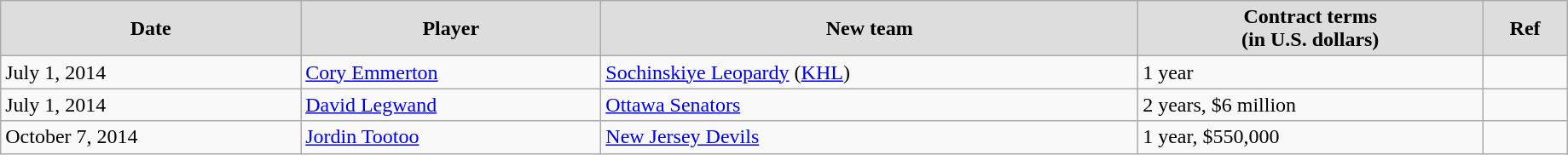<table class="wikitable" width=97%>
<tr align="center" bgcolor="#dddddd">
<td><strong>Date</strong></td>
<td><strong>Player</strong></td>
<td><strong>New team</strong></td>
<td><strong>Contract terms</strong><br><strong>(in U.S. dollars)</strong></td>
<td><strong>Ref</strong></td>
</tr>
<tr>
<td>July 1, 2014</td>
<td><a href='#'>Cory Emmerton</a></td>
<td><a href='#'>Sochinskiye Leopardy</a> (<a href='#'>KHL</a>)</td>
<td>1 year</td>
<td></td>
</tr>
<tr>
<td>July 1, 2014</td>
<td><a href='#'>David Legwand</a></td>
<td><a href='#'>Ottawa Senators</a></td>
<td>2 years, $6 million</td>
<td></td>
</tr>
<tr>
<td>October 7, 2014</td>
<td><a href='#'>Jordin Tootoo</a></td>
<td><a href='#'>New Jersey Devils</a></td>
<td>1 year, $550,000</td>
<td></td>
</tr>
</table>
